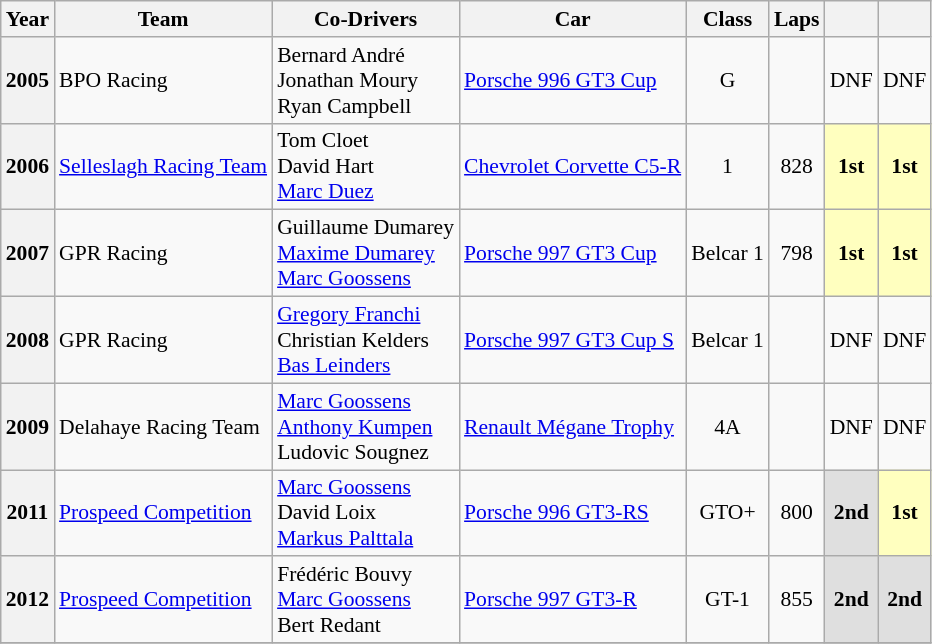<table class="wikitable" style="text-align:center; font-size:90%">
<tr>
<th>Year</th>
<th>Team</th>
<th>Co-Drivers</th>
<th>Car</th>
<th>Class</th>
<th>Laps</th>
<th></th>
<th></th>
</tr>
<tr>
<th>2005</th>
<td align="left"> BPO Racing</td>
<td align="left"> Bernard André<br> Jonathan Moury<br> Ryan Campbell</td>
<td align="left"><a href='#'>Porsche 996 GT3 Cup</a></td>
<td>G</td>
<td></td>
<td>DNF</td>
<td>DNF</td>
</tr>
<tr>
<th>2006</th>
<td align="left"> <a href='#'>Selleslagh Racing Team</a></td>
<td align="left"> Tom Cloet<br> David Hart<br> <a href='#'>Marc Duez</a><br></td>
<td align="left"><a href='#'>Chevrolet Corvette C5-R</a></td>
<td>1</td>
<td>828</td>
<th style="background:#FFFFBF;">1st</th>
<th style="background:#FFFFBF;">1st</th>
</tr>
<tr>
<th>2007</th>
<td align="left"> GPR Racing</td>
<td align="left"> Guillaume Dumarey<br> <a href='#'>Maxime Dumarey</a><br> <a href='#'>Marc Goossens</a></td>
<td align="left"><a href='#'>Porsche 997 GT3 Cup</a></td>
<td>Belcar 1</td>
<td>798</td>
<th style="background:#FFFFBF;">1st</th>
<th style="background:#FFFFBF;">1st</th>
</tr>
<tr>
<th>2008</th>
<td align="left"> GPR Racing</td>
<td align="left"> <a href='#'>Gregory Franchi</a><br> Christian Kelders<br> <a href='#'>Bas Leinders</a></td>
<td align="left"><a href='#'>Porsche 997 GT3 Cup S</a></td>
<td>Belcar 1</td>
<td></td>
<td>DNF</td>
<td>DNF</td>
</tr>
<tr>
<th>2009</th>
<td align="left"> Delahaye Racing Team</td>
<td align="left"> <a href='#'>Marc Goossens</a><br> <a href='#'>Anthony Kumpen</a><br> Ludovic Sougnez</td>
<td align="left"><a href='#'>Renault Mégane Trophy</a></td>
<td>4A</td>
<td></td>
<td>DNF</td>
<td>DNF</td>
</tr>
<tr>
<th>2011</th>
<td align="left"> <a href='#'>Prospeed Competition</a></td>
<td align="left"> <a href='#'>Marc Goossens</a><br> David Loix<br> <a href='#'>Markus Palttala</a><br></td>
<td align="left"><a href='#'>Porsche 996 GT3-RS</a></td>
<td>GTO+</td>
<td>800</td>
<th style="background:#DFDFDF;">2nd</th>
<th style="background:#FFFFBF;">1st</th>
</tr>
<tr>
<th>2012</th>
<td align="left"> <a href='#'>Prospeed Competition</a></td>
<td align="left"> Frédéric Bouvy<br> <a href='#'>Marc Goossens</a><br> Bert Redant<br></td>
<td align="left"><a href='#'>Porsche 997 GT3-R</a></td>
<td>GT-1</td>
<td>855</td>
<th style="background:#DFDFDF;">2nd</th>
<th style="background:#DFDFDF;">2nd</th>
</tr>
<tr>
</tr>
</table>
